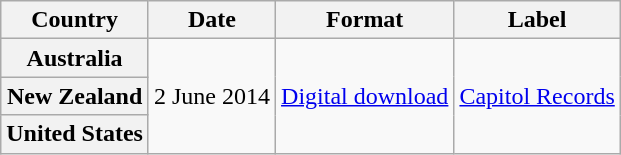<table class="wikitable plainrowheaders">
<tr>
<th scope="col">Country</th>
<th scope="col">Date</th>
<th scope="col">Format</th>
<th scope="col">Label</th>
</tr>
<tr>
<th scope="row">Australia</th>
<td rowspan="3">2 June 2014</td>
<td rowspan="3"><a href='#'>Digital download</a></td>
<td rowspan="3"><a href='#'>Capitol Records</a></td>
</tr>
<tr>
<th scope="row">New Zealand</th>
</tr>
<tr>
<th scope="row">United States</th>
</tr>
</table>
